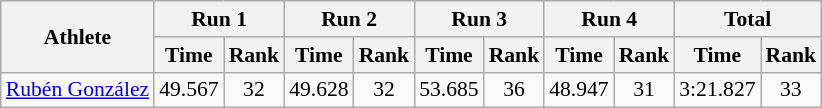<table class="wikitable" border="1" style="font-size:90%">
<tr>
<th rowspan="2">Athlete</th>
<th colspan="2">Run 1</th>
<th colspan="2">Run 2</th>
<th colspan="2">Run 3</th>
<th colspan="2">Run 4</th>
<th colspan="2">Total</th>
</tr>
<tr>
<th>Time</th>
<th>Rank</th>
<th>Time</th>
<th>Rank</th>
<th>Time</th>
<th>Rank</th>
<th>Time</th>
<th>Rank</th>
<th>Time</th>
<th>Rank</th>
</tr>
<tr>
<td><a href='#'>Rubén González</a></td>
<td align="center">49.567</td>
<td align="center">32</td>
<td align="center">49.628</td>
<td align="center">32</td>
<td align="center">53.685</td>
<td align="center">36</td>
<td align="center">48.947</td>
<td align="center">31</td>
<td align="center">3:21.827</td>
<td align="center">33</td>
</tr>
</table>
